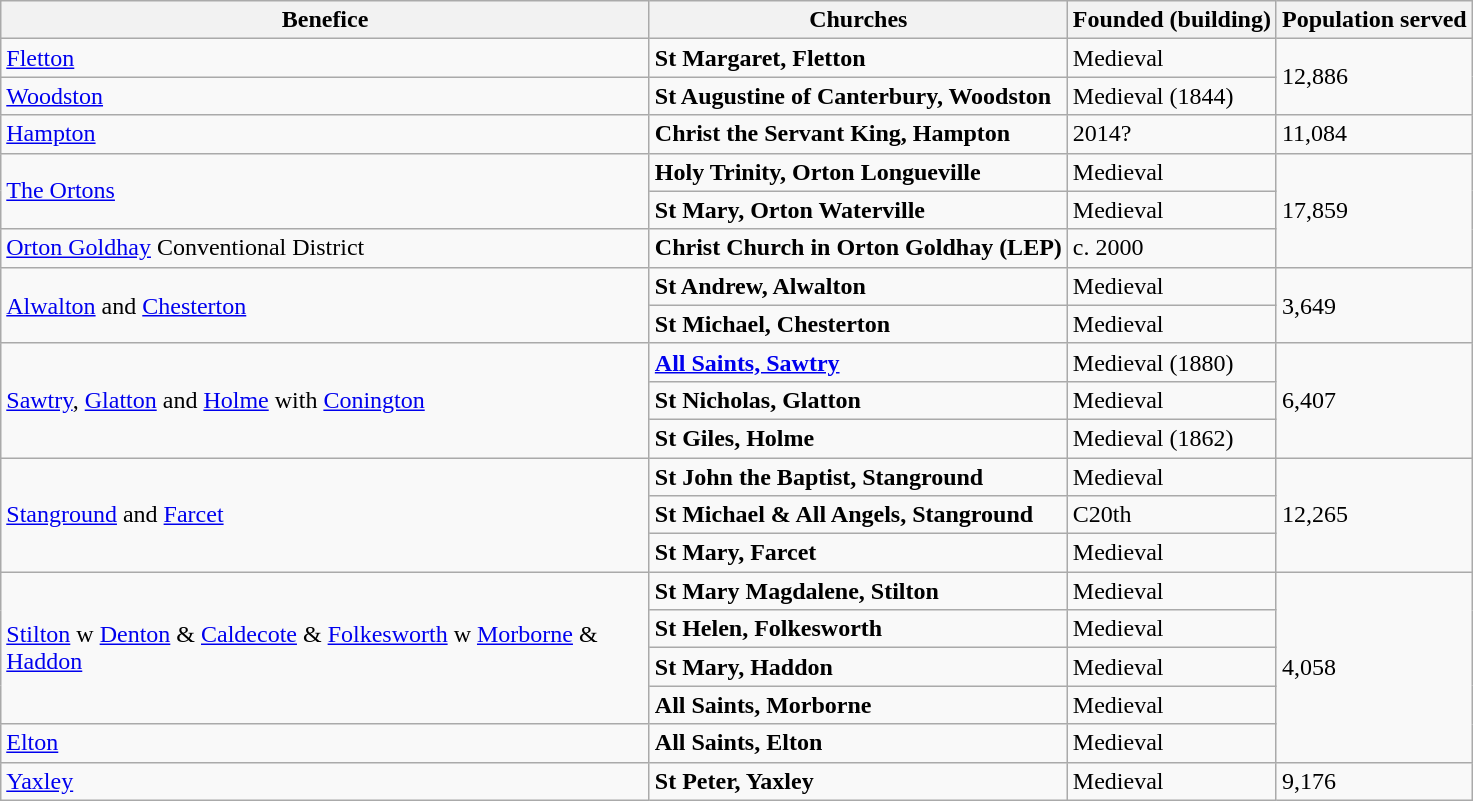<table class="wikitable">
<tr>
<th width="425">Benefice</th>
<th>Churches</th>
<th>Founded (building)</th>
<th>Population served<strong></strong></th>
</tr>
<tr>
<td><a href='#'>Fletton</a></td>
<td><strong>St Margaret, Fletton</strong></td>
<td>Medieval</td>
<td rowspan="2">12,886</td>
</tr>
<tr>
<td><a href='#'>Woodston</a></td>
<td><strong>St Augustine of Canterbury, Woodston</strong></td>
<td>Medieval (1844)</td>
</tr>
<tr>
<td><a href='#'>Hampton</a></td>
<td><strong>Christ the Servant King, Hampton</strong></td>
<td>2014?</td>
<td>11,084</td>
</tr>
<tr>
<td rowspan="2"><a href='#'>The Ortons</a></td>
<td><strong>Holy Trinity, Orton Longueville</strong></td>
<td>Medieval</td>
<td rowspan="3">17,859</td>
</tr>
<tr>
<td><strong>St Mary, Orton Waterville</strong></td>
<td>Medieval</td>
</tr>
<tr>
<td><a href='#'>Orton Goldhay</a> Conventional District</td>
<td><strong>Christ Church in Orton Goldhay (LEP)</strong></td>
<td>c. 2000</td>
</tr>
<tr>
<td rowspan="2"><a href='#'>Alwalton</a> and <a href='#'>Chesterton</a></td>
<td><strong>St Andrew, Alwalton</strong></td>
<td>Medieval</td>
<td rowspan="2">3,649</td>
</tr>
<tr>
<td><strong>St Michael, Chesterton</strong></td>
<td>Medieval</td>
</tr>
<tr>
<td rowspan="3"><a href='#'>Sawtry</a>, <a href='#'>Glatton</a> and <a href='#'>Holme</a> with <a href='#'>Conington</a></td>
<td><a href='#'><strong>All Saints, Sawtry</strong></a></td>
<td>Medieval (1880)</td>
<td rowspan="3">6,407</td>
</tr>
<tr>
<td><strong>St Nicholas, Glatton</strong></td>
<td>Medieval</td>
</tr>
<tr>
<td><strong>St Giles, Holme</strong></td>
<td>Medieval (1862)</td>
</tr>
<tr>
<td rowspan="3"><a href='#'>Stanground</a> and <a href='#'>Farcet</a></td>
<td><strong>St John the Baptist, Stanground</strong></td>
<td>Medieval</td>
<td rowspan="3">12,265</td>
</tr>
<tr>
<td><strong>St Michael & All Angels, Stanground</strong></td>
<td>C20th</td>
</tr>
<tr>
<td><strong>St Mary, Farcet</strong></td>
<td>Medieval</td>
</tr>
<tr>
<td rowspan="4"><a href='#'>Stilton</a> w <a href='#'>Denton</a> & <a href='#'>Caldecote</a> & <a href='#'>Folkesworth</a> w <a href='#'>Morborne</a> & <a href='#'>Haddon</a></td>
<td><strong>St Mary Magdalene, Stilton</strong></td>
<td>Medieval</td>
<td rowspan="5">4,058</td>
</tr>
<tr>
<td><strong>St Helen, Folkesworth</strong></td>
<td>Medieval</td>
</tr>
<tr>
<td><strong>St Mary, Haddon</strong></td>
<td>Medieval</td>
</tr>
<tr>
<td><strong>All Saints, Morborne</strong></td>
<td>Medieval</td>
</tr>
<tr>
<td><a href='#'>Elton</a></td>
<td><strong>All Saints, Elton</strong></td>
<td>Medieval</td>
</tr>
<tr>
<td><a href='#'>Yaxley</a></td>
<td><strong>St Peter, Yaxley</strong></td>
<td>Medieval</td>
<td>9,176</td>
</tr>
</table>
